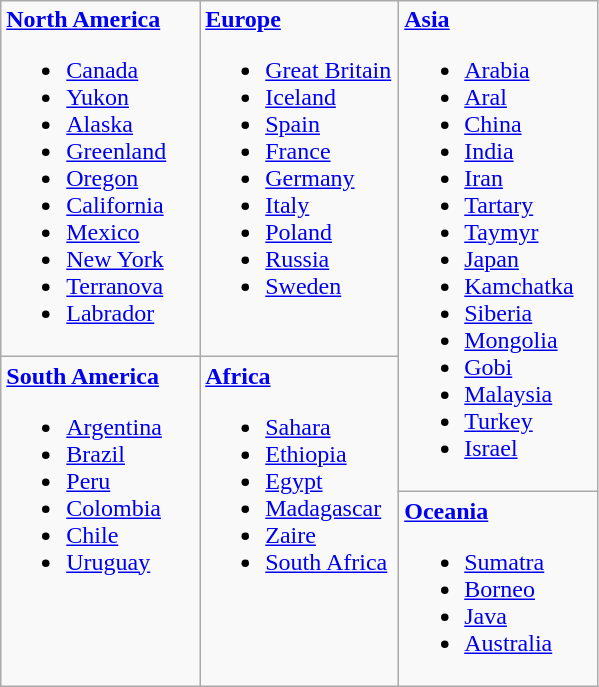<table class="wikitable">
<tr valign="top">
<td width="33%"><strong><a href='#'>North America</a></strong><br><ul><li><a href='#'>Canada</a></li><li><a href='#'>Yukon</a></li><li><a href='#'>Alaska</a></li><li><a href='#'>Greenland</a></li><li><a href='#'>Oregon</a></li><li><a href='#'>California</a></li><li><a href='#'>Mexico</a></li><li><a href='#'>New York</a></li><li><a href='#'>Terranova</a></li><li><a href='#'>Labrador</a></li></ul></td>
<td width="33%"><strong><a href='#'>Europe</a></strong><br><ul><li><a href='#'>Great Britain</a></li><li><a href='#'>Iceland</a></li><li><a href='#'>Spain</a></li><li><a href='#'>France</a></li><li><a href='#'>Germany</a></li><li><a href='#'>Italy</a></li><li><a href='#'>Poland</a></li><li><a href='#'>Russia</a></li><li><a href='#'>Sweden</a></li></ul></td>
<td width="33%" rowspan="2"><strong><a href='#'>Asia</a></strong><br><ul><li><a href='#'>Arabia</a></li><li><a href='#'>Aral</a></li><li><a href='#'>China</a></li><li><a href='#'>India</a></li><li><a href='#'>Iran</a></li><li><a href='#'>Tartary</a></li><li><a href='#'>Taymyr</a></li><li><a href='#'>Japan</a></li><li><a href='#'>Kamchatka</a></li><li><a href='#'>Siberia</a></li><li><a href='#'>Mongolia</a></li><li><a href='#'>Gobi</a></li><li><a href='#'>Malaysia</a></li><li><a href='#'>Turkey</a></li><li><a href='#'>Israel</a></li></ul></td>
</tr>
<tr valign="top">
<td rowspan="2"><strong><a href='#'>South America</a></strong><br><ul><li><a href='#'>Argentina</a></li><li><a href='#'>Brazil</a></li><li><a href='#'>Peru</a></li><li><a href='#'>Colombia</a></li><li><a href='#'>Chile</a></li><li><a href='#'>Uruguay</a></li></ul></td>
<td rowspan="2"><strong><a href='#'>Africa</a></strong><br><ul><li><a href='#'>Sahara</a></li><li><a href='#'>Ethiopia</a></li><li><a href='#'>Egypt</a></li><li><a href='#'>Madagascar</a></li><li><a href='#'>Zaire</a></li><li><a href='#'>South Africa</a></li></ul></td>
</tr>
<tr valign="top">
<td><strong><a href='#'>Oceania</a></strong><br><ul><li><a href='#'>Sumatra</a></li><li><a href='#'>Borneo</a></li><li><a href='#'>Java</a></li><li><a href='#'>Australia</a></li></ul></td>
</tr>
</table>
